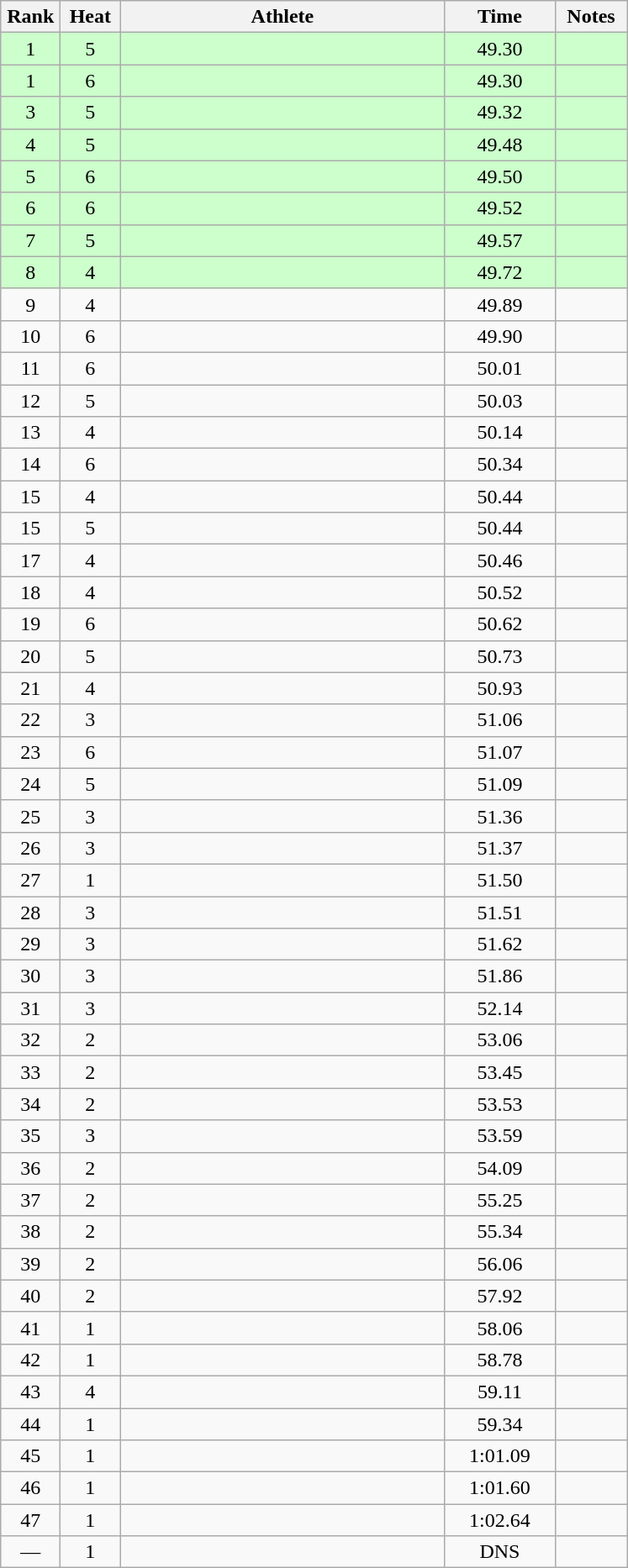<table class="wikitable" style="text-align:center">
<tr>
<th width=40>Rank</th>
<th width=40>Heat</th>
<th width=250>Athlete</th>
<th width=80>Time</th>
<th width=50>Notes</th>
</tr>
<tr bgcolor=ccffcc>
<td>1</td>
<td>5</td>
<td align=left></td>
<td>49.30</td>
<td></td>
</tr>
<tr bgcolor=ccffcc>
<td>1</td>
<td>6</td>
<td align=left></td>
<td>49.30</td>
<td></td>
</tr>
<tr bgcolor=ccffcc>
<td>3</td>
<td>5</td>
<td align=left></td>
<td>49.32</td>
<td></td>
</tr>
<tr bgcolor=ccffcc>
<td>4</td>
<td>5</td>
<td align=left></td>
<td>49.48</td>
<td></td>
</tr>
<tr bgcolor=ccffcc>
<td>5</td>
<td>6</td>
<td align=left></td>
<td>49.50</td>
<td></td>
</tr>
<tr bgcolor=ccffcc>
<td>6</td>
<td>6</td>
<td align=left></td>
<td>49.52</td>
<td></td>
</tr>
<tr bgcolor=ccffcc>
<td>7</td>
<td>5</td>
<td align=left></td>
<td>49.57</td>
<td></td>
</tr>
<tr bgcolor=ccffcc>
<td>8</td>
<td>4</td>
<td align=left></td>
<td>49.72</td>
<td></td>
</tr>
<tr>
<td>9</td>
<td>4</td>
<td align=left></td>
<td>49.89</td>
<td></td>
</tr>
<tr>
<td>10</td>
<td>6</td>
<td align=left></td>
<td>49.90</td>
<td></td>
</tr>
<tr>
<td>11</td>
<td>6</td>
<td align=left></td>
<td>50.01</td>
<td></td>
</tr>
<tr>
<td>12</td>
<td>5</td>
<td align=left></td>
<td>50.03</td>
<td></td>
</tr>
<tr>
<td>13</td>
<td>4</td>
<td align=left></td>
<td>50.14</td>
<td></td>
</tr>
<tr>
<td>14</td>
<td>6</td>
<td align=left></td>
<td>50.34</td>
<td></td>
</tr>
<tr>
<td>15</td>
<td>4</td>
<td align=left></td>
<td>50.44</td>
<td></td>
</tr>
<tr>
<td>15</td>
<td>5</td>
<td align=left></td>
<td>50.44</td>
<td></td>
</tr>
<tr>
<td>17</td>
<td>4</td>
<td align=left></td>
<td>50.46</td>
<td></td>
</tr>
<tr>
<td>18</td>
<td>4</td>
<td align=left></td>
<td>50.52</td>
<td></td>
</tr>
<tr>
<td>19</td>
<td>6</td>
<td align=left></td>
<td>50.62</td>
<td></td>
</tr>
<tr>
<td>20</td>
<td>5</td>
<td align=left></td>
<td>50.73</td>
<td></td>
</tr>
<tr>
<td>21</td>
<td>4</td>
<td align=left></td>
<td>50.93</td>
<td></td>
</tr>
<tr>
<td>22</td>
<td>3</td>
<td align=left></td>
<td>51.06</td>
<td></td>
</tr>
<tr>
<td>23</td>
<td>6</td>
<td align=left></td>
<td>51.07</td>
<td></td>
</tr>
<tr>
<td>24</td>
<td>5</td>
<td align=left></td>
<td>51.09</td>
<td></td>
</tr>
<tr>
<td>25</td>
<td>3</td>
<td align=left></td>
<td>51.36</td>
<td></td>
</tr>
<tr>
<td>26</td>
<td>3</td>
<td align=left></td>
<td>51.37</td>
<td></td>
</tr>
<tr>
<td>27</td>
<td>1</td>
<td align=left></td>
<td>51.50</td>
<td></td>
</tr>
<tr>
<td>28</td>
<td>3</td>
<td align=left></td>
<td>51.51</td>
<td></td>
</tr>
<tr>
<td>29</td>
<td>3</td>
<td align=left></td>
<td>51.62</td>
<td></td>
</tr>
<tr>
<td>30</td>
<td>3</td>
<td align=left></td>
<td>51.86</td>
<td></td>
</tr>
<tr>
<td>31</td>
<td>3</td>
<td align=left></td>
<td>52.14</td>
<td></td>
</tr>
<tr>
<td>32</td>
<td>2</td>
<td align=left></td>
<td>53.06</td>
<td></td>
</tr>
<tr>
<td>33</td>
<td>2</td>
<td align=left></td>
<td>53.45</td>
<td></td>
</tr>
<tr>
<td>34</td>
<td>2</td>
<td align=left></td>
<td>53.53</td>
<td></td>
</tr>
<tr>
<td>35</td>
<td>3</td>
<td align=left></td>
<td>53.59</td>
<td></td>
</tr>
<tr>
<td>36</td>
<td>2</td>
<td align=left></td>
<td>54.09</td>
<td></td>
</tr>
<tr>
<td>37</td>
<td>2</td>
<td align=left></td>
<td>55.25</td>
<td></td>
</tr>
<tr>
<td>38</td>
<td>2</td>
<td align=left></td>
<td>55.34</td>
<td></td>
</tr>
<tr>
<td>39</td>
<td>2</td>
<td align=left></td>
<td>56.06</td>
<td></td>
</tr>
<tr>
<td>40</td>
<td>2</td>
<td align=left></td>
<td>57.92</td>
<td></td>
</tr>
<tr>
<td>41</td>
<td>1</td>
<td align=left></td>
<td>58.06</td>
<td></td>
</tr>
<tr>
<td>42</td>
<td>1</td>
<td align=left></td>
<td>58.78</td>
<td></td>
</tr>
<tr>
<td>43</td>
<td>4</td>
<td align=left></td>
<td>59.11</td>
<td></td>
</tr>
<tr>
<td>44</td>
<td>1</td>
<td align=left></td>
<td>59.34</td>
<td></td>
</tr>
<tr>
<td>45</td>
<td>1</td>
<td align=left></td>
<td>1:01.09</td>
<td></td>
</tr>
<tr>
<td>46</td>
<td>1</td>
<td align=left></td>
<td>1:01.60</td>
<td></td>
</tr>
<tr>
<td>47</td>
<td>1</td>
<td align=left></td>
<td>1:02.64</td>
<td></td>
</tr>
<tr>
<td>—</td>
<td>1</td>
<td align=left></td>
<td>DNS</td>
<td></td>
</tr>
</table>
